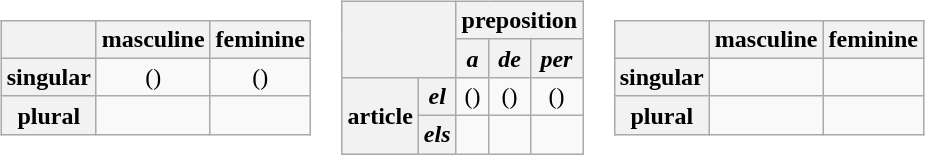<table>
<tr>
<td><br><table class="wikitable" style="text-align: center;">
<tr>
<th></th>
<th>masculine</th>
<th>feminine</th>
</tr>
<tr>
<th>singular</th>
<td> ()</td>
<td> ()</td>
</tr>
<tr>
<th>plural</th>
<td></td>
<td></td>
</tr>
</table>
</td>
<td><br><table class="wikitable" style="text-align: center;">
<tr>
<th colspan="2"  rowspan="2"></th>
<th colspan="3">preposition</th>
</tr>
<tr>
<th><em>a</em></th>
<th><em>de</em></th>
<th><em>per</em></th>
</tr>
<tr>
<th rowspan="2">article</th>
<th><em>el</em></th>
<td> ()</td>
<td> ()</td>
<td> ()</td>
</tr>
<tr>
<th><em>els</em></th>
<td></td>
<td></td>
<td></td>
</tr>
</table>
</td>
<td><br><table class="wikitable" style="text-align: center;">
<tr>
<th></th>
<th>masculine</th>
<th>feminine</th>
</tr>
<tr>
<th>singular</th>
<td></td>
<td></td>
</tr>
<tr>
<th>plural</th>
<td></td>
<td></td>
</tr>
</table>
</td>
</tr>
</table>
